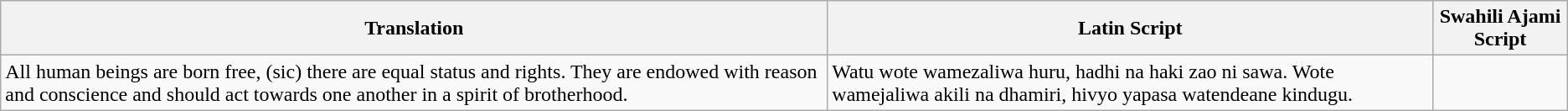<table class="wikitable">
<tr>
<th>Translation</th>
<th>Latin Script</th>
<th>Swahili Ajami Script</th>
</tr>
<tr>
<td>All human beings are born free, (sic) there are equal status and rights. They are endowed with reason and conscience and should act towards one another in a spirit of brotherhood.</td>
<td>Watu wote wamezaliwa huru, hadhi na haki zao ni sawa. Wote wamejaliwa akili na dhamiri, hivyo yapasa watendeane kindugu.</td>
<td dir="rtl"><span></span></td>
</tr>
</table>
